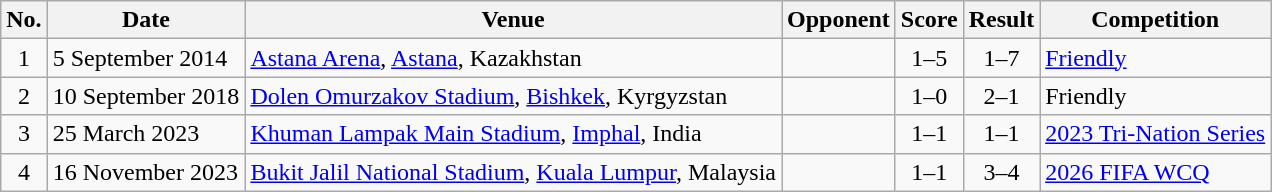<table class="wikitable sortable">
<tr>
<th scope="col">No.</th>
<th scope="col">Date</th>
<th scope="col">Venue</th>
<th scope="col">Opponent</th>
<th scope="col">Score</th>
<th scope="col">Result</th>
<th scope="col">Competition</th>
</tr>
<tr>
<td style="text-align:center">1</td>
<td>5 September 2014</td>
<td><a href='#'>Astana Arena</a>, <a href='#'>Astana</a>, Kazakhstan</td>
<td></td>
<td style="text-align:center">1–5</td>
<td style="text-align:center">1–7</td>
<td><a href='#'>Friendly</a></td>
</tr>
<tr>
<td style="text-align:center">2</td>
<td>10 September 2018</td>
<td><a href='#'>Dolen Omurzakov Stadium</a>, <a href='#'>Bishkek</a>, Kyrgyzstan</td>
<td></td>
<td style="text-align:center">1–0</td>
<td style="text-align:center">2–1</td>
<td>Friendly</td>
</tr>
<tr>
<td style="text-align:center">3</td>
<td>25 March 2023</td>
<td><a href='#'>Khuman Lampak Main Stadium</a>, <a href='#'>Imphal</a>, India</td>
<td></td>
<td style="text-align:center">1–1</td>
<td style="text-align:center">1–1</td>
<td><a href='#'>2023 Tri-Nation Series</a></td>
</tr>
<tr>
<td style="text-align:center">4</td>
<td>16 November 2023</td>
<td><a href='#'>Bukit Jalil National Stadium</a>, <a href='#'>Kuala Lumpur</a>, Malaysia</td>
<td></td>
<td style="text-align:center">1–1</td>
<td style="text-align:center">3–4</td>
<td><a href='#'>2026 FIFA WCQ</a></td>
</tr>
</table>
